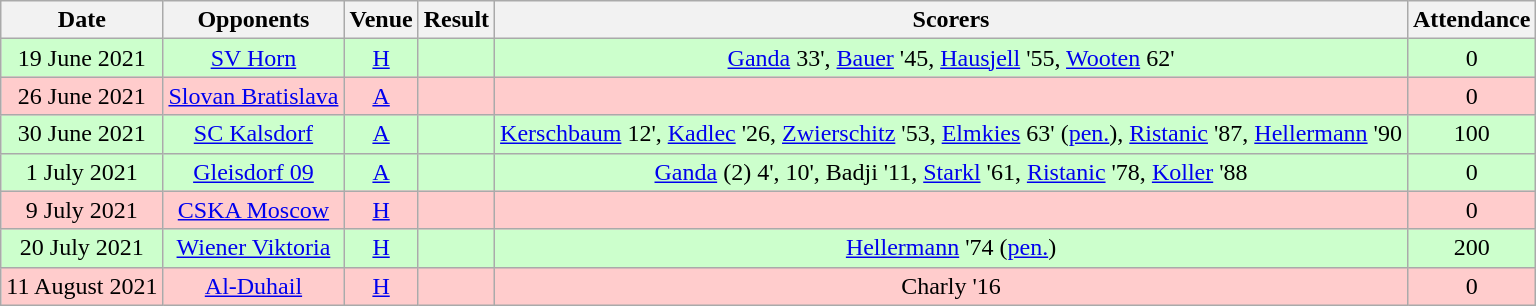<table class="wikitable" style="text-align:center">
<tr>
<th>Date</th>
<th>Opponents</th>
<th>Venue</th>
<th>Result</th>
<th>Scorers</th>
<th>Attendance</th>
</tr>
<tr bgcolor="#ccffcc">
<td>19 June 2021</td>
<td><a href='#'>SV Horn</a></td>
<td><a href='#'>H</a></td>
<td></td>
<td><a href='#'>Ganda</a> 33', <a href='#'>Bauer</a> '45, <a href='#'>Hausjell</a> '55, <a href='#'>Wooten</a> 62'</td>
<td>0</td>
</tr>
<tr bgcolor="#ffcccc">
<td>26 June 2021</td>
<td><a href='#'>Slovan Bratislava</a></td>
<td><a href='#'>A</a></td>
<td></td>
<td></td>
<td>0</td>
</tr>
<tr bgcolor="#ccffcc">
<td>30 June 2021</td>
<td><a href='#'>SC Kalsdorf</a></td>
<td><a href='#'>A</a></td>
<td></td>
<td><a href='#'>Kerschbaum</a> 12', <a href='#'>Kadlec</a> '26, <a href='#'>Zwierschitz</a> '53, <a href='#'>Elmkies</a> 63' (<a href='#'>pen.</a>), <a href='#'>Ristanic</a> '87, <a href='#'>Hellermann</a> '90</td>
<td>100</td>
</tr>
<tr bgcolor="#ccffcc">
<td>1 July 2021</td>
<td><a href='#'>Gleisdorf 09</a></td>
<td><a href='#'>A</a></td>
<td></td>
<td><a href='#'>Ganda</a> (2) 4', 10', Badji '11, <a href='#'>Starkl</a> '61, <a href='#'>Ristanic</a> '78, <a href='#'>Koller</a> '88</td>
<td>0</td>
</tr>
<tr bgcolor="#ffcccc">
<td>9 July 2021</td>
<td><a href='#'>CSKA Moscow</a></td>
<td><a href='#'>H</a></td>
<td></td>
<td></td>
<td>0</td>
</tr>
<tr bgcolor="#ccffcc">
<td>20 July 2021</td>
<td><a href='#'>Wiener Viktoria</a></td>
<td><a href='#'>H</a></td>
<td></td>
<td><a href='#'>Hellermann</a> '74 (<a href='#'>pen.</a>)</td>
<td>200</td>
</tr>
<tr bgcolor="#ffcccc">
<td>11 August 2021</td>
<td><a href='#'>Al-Duhail</a></td>
<td><a href='#'>H</a></td>
<td></td>
<td>Charly '16</td>
<td>0</td>
</tr>
</table>
